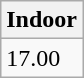<table class="wikitable" border="1" align="upright">
<tr>
<th>Indoor</th>
</tr>
<tr>
<td>17.00</td>
</tr>
</table>
